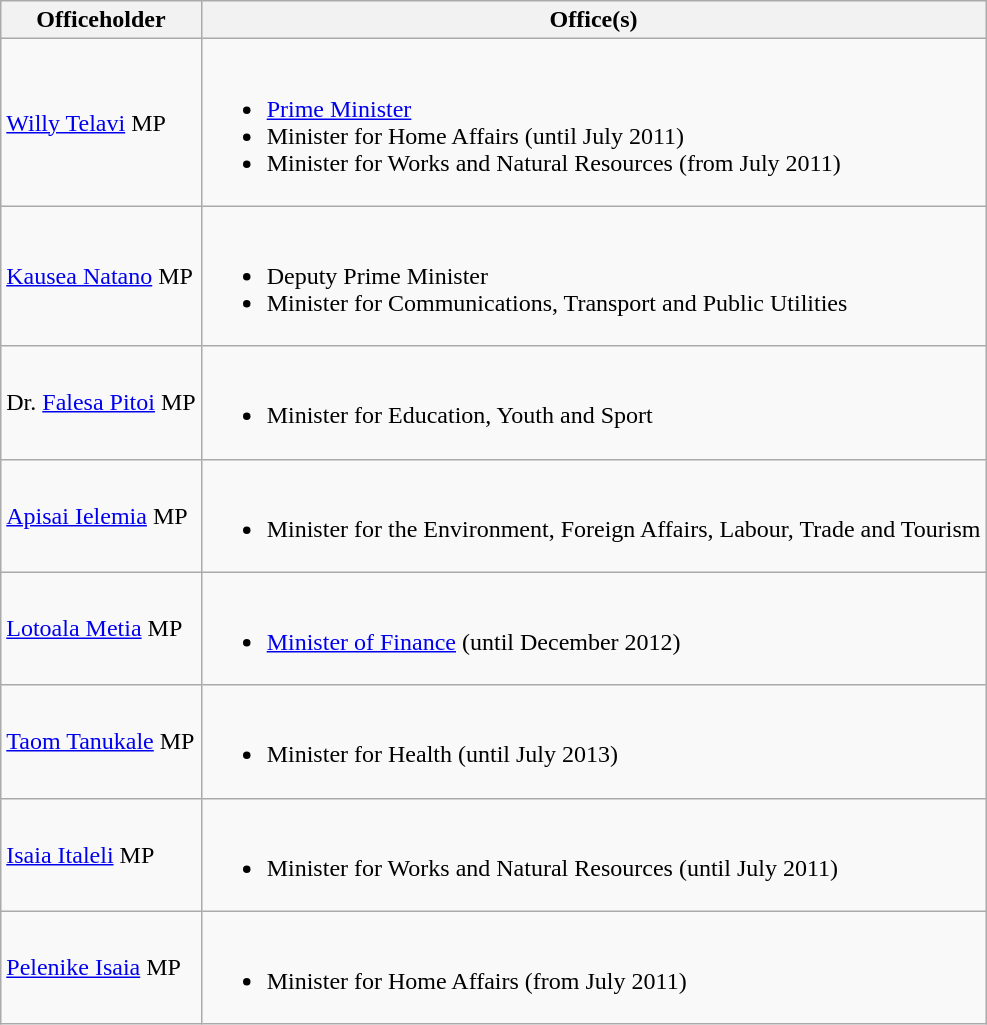<table class="wikitable">
<tr>
<th>Officeholder</th>
<th>Office(s)</th>
</tr>
<tr>
<td><a href='#'>Willy Telavi</a> MP</td>
<td><br><ul><li><a href='#'>Prime Minister</a></li><li>Minister for Home Affairs (until July 2011)</li><li>Minister for Works and Natural Resources (from July 2011)</li></ul></td>
</tr>
<tr>
<td><a href='#'>Kausea Natano</a> MP</td>
<td><br><ul><li>Deputy Prime Minister</li><li>Minister for Communications, Transport and Public Utilities</li></ul></td>
</tr>
<tr>
<td>Dr. <a href='#'>Falesa Pitoi</a> MP</td>
<td><br><ul><li>Minister for Education, Youth and Sport</li></ul></td>
</tr>
<tr>
<td><a href='#'>Apisai Ielemia</a> MP</td>
<td><br><ul><li>Minister for the Environment, Foreign Affairs, Labour, Trade and Tourism</li></ul></td>
</tr>
<tr>
<td><a href='#'>Lotoala Metia</a> MP</td>
<td><br><ul><li><a href='#'>Minister of Finance</a> (until December 2012)</li></ul></td>
</tr>
<tr>
<td><a href='#'>Taom Tanukale</a> MP</td>
<td><br><ul><li>Minister for Health (until July 2013)</li></ul></td>
</tr>
<tr>
<td><a href='#'>Isaia Italeli</a> MP</td>
<td><br><ul><li>Minister for Works and Natural Resources (until July 2011)</li></ul></td>
</tr>
<tr>
<td><a href='#'>Pelenike Isaia</a> MP</td>
<td><br><ul><li>Minister for Home Affairs (from July 2011)</li></ul></td>
</tr>
</table>
